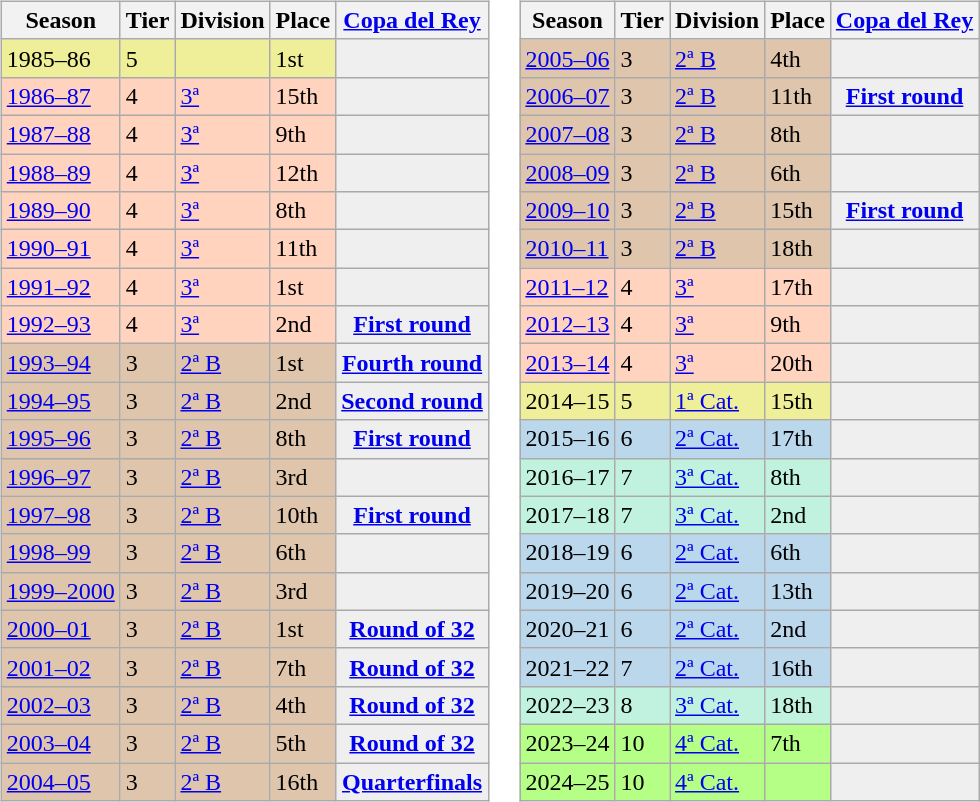<table>
<tr>
<td valign="top" width=0%><br><table class="wikitable">
<tr style="background:#f0f6fa;">
<th>Season</th>
<th>Tier</th>
<th>Division</th>
<th>Place</th>
<th><a href='#'>Copa del Rey</a></th>
</tr>
<tr>
<td style="background:#EFEF99;">1985–86</td>
<td style="background:#EFEF99;">5</td>
<td style="background:#EFEF99;"></td>
<td style="background:#EFEF99;">1st</td>
<th style="background:#efefef;"></th>
</tr>
<tr>
<td style="background:#FFD3BD;"><a href='#'>1986–87</a></td>
<td style="background:#FFD3BD;">4</td>
<td style="background:#FFD3BD;"><a href='#'>3ª</a></td>
<td style="background:#FFD3BD;">15th</td>
<th style="background:#efefef;"></th>
</tr>
<tr>
<td style="background:#FFD3BD;"><a href='#'>1987–88</a></td>
<td style="background:#FFD3BD;">4</td>
<td style="background:#FFD3BD;"><a href='#'>3ª</a></td>
<td style="background:#FFD3BD;">9th</td>
<th style="background:#efefef;"></th>
</tr>
<tr>
<td style="background:#FFD3BD;"><a href='#'>1988–89</a></td>
<td style="background:#FFD3BD;">4</td>
<td style="background:#FFD3BD;"><a href='#'>3ª</a></td>
<td style="background:#FFD3BD;">12th</td>
<th style="background:#efefef;"></th>
</tr>
<tr>
<td style="background:#FFD3BD;"><a href='#'>1989–90</a></td>
<td style="background:#FFD3BD;">4</td>
<td style="background:#FFD3BD;"><a href='#'>3ª</a></td>
<td style="background:#FFD3BD;">8th</td>
<th style="background:#efefef;"></th>
</tr>
<tr>
<td style="background:#FFD3BD;"><a href='#'>1990–91</a></td>
<td style="background:#FFD3BD;">4</td>
<td style="background:#FFD3BD;"><a href='#'>3ª</a></td>
<td style="background:#FFD3BD;">11th</td>
<th style="background:#efefef;"></th>
</tr>
<tr>
<td style="background:#FFD3BD;"><a href='#'>1991–92</a></td>
<td style="background:#FFD3BD;">4</td>
<td style="background:#FFD3BD;"><a href='#'>3ª</a></td>
<td style="background:#FFD3BD;">1st</td>
<th style="background:#efefef;"></th>
</tr>
<tr>
<td style="background:#FFD3BD;"><a href='#'>1992–93</a></td>
<td style="background:#FFD3BD;">4</td>
<td style="background:#FFD3BD;"><a href='#'>3ª</a></td>
<td style="background:#FFD3BD;">2nd</td>
<th style="background:#efefef;"><a href='#'>First round</a></th>
</tr>
<tr>
<td style="background:#DEC5AB;"><a href='#'>1993–94</a></td>
<td style="background:#DEC5AB;">3</td>
<td style="background:#DEC5AB;"><a href='#'>2ª B</a></td>
<td style="background:#DEC5AB;">1st</td>
<th style="background:#efefef;"><a href='#'>Fourth round</a></th>
</tr>
<tr>
<td style="background:#DEC5AB;"><a href='#'>1994–95</a></td>
<td style="background:#DEC5AB;">3</td>
<td style="background:#DEC5AB;"><a href='#'>2ª B</a></td>
<td style="background:#DEC5AB;">2nd</td>
<th style="background:#efefef;"><a href='#'>Second round</a></th>
</tr>
<tr>
<td style="background:#DEC5AB;"><a href='#'>1995–96</a></td>
<td style="background:#DEC5AB;">3</td>
<td style="background:#DEC5AB;"><a href='#'>2ª B</a></td>
<td style="background:#DEC5AB;">8th</td>
<th style="background:#efefef;"><a href='#'>First round</a></th>
</tr>
<tr>
<td style="background:#DEC5AB;"><a href='#'>1996–97</a></td>
<td style="background:#DEC5AB;">3</td>
<td style="background:#DEC5AB;"><a href='#'>2ª B</a></td>
<td style="background:#DEC5AB;">3rd</td>
<th style="background:#efefef;"></th>
</tr>
<tr>
<td style="background:#DEC5AB;"><a href='#'>1997–98</a></td>
<td style="background:#DEC5AB;">3</td>
<td style="background:#DEC5AB;"><a href='#'>2ª B</a></td>
<td style="background:#DEC5AB;">10th</td>
<th style="background:#efefef;"><a href='#'>First round</a></th>
</tr>
<tr>
<td style="background:#DEC5AB;"><a href='#'>1998–99</a></td>
<td style="background:#DEC5AB;">3</td>
<td style="background:#DEC5AB;"><a href='#'>2ª B</a></td>
<td style="background:#DEC5AB;">6th</td>
<th style="background:#efefef;"></th>
</tr>
<tr>
<td style="background:#DEC5AB;"><a href='#'>1999–2000</a></td>
<td style="background:#DEC5AB;">3</td>
<td style="background:#DEC5AB;"><a href='#'>2ª B</a></td>
<td style="background:#DEC5AB;">3rd</td>
<th style="background:#efefef;"></th>
</tr>
<tr>
<td style="background:#DEC5AB;"><a href='#'>2000–01</a></td>
<td style="background:#DEC5AB;">3</td>
<td style="background:#DEC5AB;"><a href='#'>2ª B</a></td>
<td style="background:#DEC5AB;">1st</td>
<th style="background:#efefef;"><a href='#'>Round of 32</a></th>
</tr>
<tr>
<td style="background:#DEC5AB;"><a href='#'>2001–02</a></td>
<td style="background:#DEC5AB;">3</td>
<td style="background:#DEC5AB;"><a href='#'>2ª B</a></td>
<td style="background:#DEC5AB;">7th</td>
<th style="background:#efefef;"><a href='#'>Round of 32</a></th>
</tr>
<tr>
<td style="background:#DEC5AB;"><a href='#'>2002–03</a></td>
<td style="background:#DEC5AB;">3</td>
<td style="background:#DEC5AB;"><a href='#'>2ª B</a></td>
<td style="background:#DEC5AB;">4th</td>
<th style="background:#efefef;"><a href='#'>Round of 32</a></th>
</tr>
<tr>
<td style="background:#DEC5AB;"><a href='#'>2003–04</a></td>
<td style="background:#DEC5AB;">3</td>
<td style="background:#DEC5AB;"><a href='#'>2ª B</a></td>
<td style="background:#DEC5AB;">5th</td>
<th style="background:#efefef;"><a href='#'>Round of 32</a></th>
</tr>
<tr>
<td style="background:#DEC5AB;"><a href='#'>2004–05</a></td>
<td style="background:#DEC5AB;">3</td>
<td style="background:#DEC5AB;"><a href='#'>2ª B</a></td>
<td style="background:#DEC5AB;">16th</td>
<th style="background:#efefef;"><a href='#'>Quarterfinals</a></th>
</tr>
</table>
</td>
<td valign="top" width=0%><br><table class="wikitable">
<tr style="background:#f0f6fa;">
<th>Season</th>
<th>Tier</th>
<th>Division</th>
<th>Place</th>
<th><a href='#'>Copa del Rey</a></th>
</tr>
<tr>
<td style="background:#DEC5AB;"><a href='#'>2005–06</a></td>
<td style="background:#DEC5AB;">3</td>
<td style="background:#DEC5AB;"><a href='#'>2ª B</a></td>
<td style="background:#DEC5AB;">4th</td>
<th style="background:#efefef;"></th>
</tr>
<tr>
<td style="background:#DEC5AB;"><a href='#'>2006–07</a></td>
<td style="background:#DEC5AB;">3</td>
<td style="background:#DEC5AB;"><a href='#'>2ª B</a></td>
<td style="background:#DEC5AB;">11th</td>
<th style="background:#efefef;"><a href='#'>First round</a></th>
</tr>
<tr>
<td style="background:#DEC5AB;"><a href='#'>2007–08</a></td>
<td style="background:#DEC5AB;">3</td>
<td style="background:#DEC5AB;"><a href='#'>2ª B</a></td>
<td style="background:#DEC5AB;">8th</td>
<th style="background:#efefef;"></th>
</tr>
<tr>
<td style="background:#DEC5AB;"><a href='#'>2008–09</a></td>
<td style="background:#DEC5AB;">3</td>
<td style="background:#DEC5AB;"><a href='#'>2ª B</a></td>
<td style="background:#DEC5AB;">6th</td>
<th style="background:#efefef;"></th>
</tr>
<tr>
<td style="background:#DEC5AB;"><a href='#'>2009–10</a></td>
<td style="background:#DEC5AB;">3</td>
<td style="background:#DEC5AB;"><a href='#'>2ª B</a></td>
<td style="background:#DEC5AB;">15th</td>
<th style="background:#efefef;"><a href='#'>First round</a></th>
</tr>
<tr>
<td style="background:#DEC5AB;"><a href='#'>2010–11</a></td>
<td style="background:#DEC5AB;">3</td>
<td style="background:#DEC5AB;"><a href='#'>2ª B</a></td>
<td style="background:#DEC5AB;">18th</td>
<th style="background:#efefef;"></th>
</tr>
<tr>
<td style="background:#FFD3BD;"><a href='#'>2011–12</a></td>
<td style="background:#FFD3BD;">4</td>
<td style="background:#FFD3BD;"><a href='#'>3ª</a></td>
<td style="background:#FFD3BD;">17th</td>
<th style="background:#efefef;"></th>
</tr>
<tr>
<td style="background:#FFD3BD;"><a href='#'>2012–13</a></td>
<td style="background:#FFD3BD;">4</td>
<td style="background:#FFD3BD;"><a href='#'>3ª</a></td>
<td style="background:#FFD3BD;">9th</td>
<th style="background:#efefef;"></th>
</tr>
<tr>
<td style="background:#FFD3BD;"><a href='#'>2013–14</a></td>
<td style="background:#FFD3BD;">4</td>
<td style="background:#FFD3BD;"><a href='#'>3ª</a></td>
<td style="background:#FFD3BD;">20th</td>
<th style="background:#efefef;"></th>
</tr>
<tr>
<td style="background:#EFEF99;">2014–15</td>
<td style="background:#EFEF99;">5</td>
<td style="background:#EFEF99;"><a href='#'>1ª Cat.</a></td>
<td style="background:#EFEF99;">15th</td>
<th style="background:#efefef;"></th>
</tr>
<tr>
<td style="background:#BBD7EC;">2015–16</td>
<td style="background:#BBD7EC;">6</td>
<td style="background:#BBD7EC;"><a href='#'>2ª Cat.</a></td>
<td style="background:#BBD7EC;">17th</td>
<th style="background:#efefef;"></th>
</tr>
<tr>
<td style="background:#C0F2DF;">2016–17</td>
<td style="background:#C0F2DF;">7</td>
<td style="background:#C0F2DF;"><a href='#'>3ª Cat.</a></td>
<td style="background:#C0F2DF;">8th</td>
<th style="background:#efefef;"></th>
</tr>
<tr>
<td style="background:#C0F2DF;">2017–18</td>
<td style="background:#C0F2DF;">7</td>
<td style="background:#C0F2DF;"><a href='#'>3ª Cat.</a></td>
<td style="background:#C0F2DF;">2nd</td>
<th style="background:#efefef;"></th>
</tr>
<tr>
<td style="background:#BBD7EC;">2018–19</td>
<td style="background:#BBD7EC;">6</td>
<td style="background:#BBD7EC;"><a href='#'>2ª Cat.</a></td>
<td style="background:#BBD7EC;">6th</td>
<th style="background:#efefef;"></th>
</tr>
<tr>
<td style="background:#BBD7EC;">2019–20</td>
<td style="background:#BBD7EC;">6</td>
<td style="background:#BBD7EC;"><a href='#'>2ª Cat.</a></td>
<td style="background:#BBD7EC;">13th</td>
<th style="background:#efefef;"></th>
</tr>
<tr>
<td style="background:#BBD7EC;">2020–21</td>
<td style="background:#BBD7EC;">6</td>
<td style="background:#BBD7EC;"><a href='#'>2ª Cat.</a></td>
<td style="background:#BBD7EC;">2nd</td>
<th style="background:#efefef;"></th>
</tr>
<tr>
<td style="background:#BBD7EC;">2021–22</td>
<td style="background:#BBD7EC;">7</td>
<td style="background:#BBD7EC;"><a href='#'>2ª Cat.</a></td>
<td style="background:#BBD7EC;">16th</td>
<th style="background:#efefef;"></th>
</tr>
<tr>
<td style="background:#C0F2DF;">2022–23</td>
<td style="background:#C0F2DF;">8</td>
<td style="background:#C0F2DF;"><a href='#'>3ª Cat.</a></td>
<td style="background:#C0F2DF;">18th</td>
<th style="background:#efefef;"></th>
</tr>
<tr>
<td style="background:#B6FF86;">2023–24</td>
<td style="background:#B6FF86;">10</td>
<td style="background:#B6FF86;"><a href='#'>4ª Cat.</a></td>
<td style="background:#B6FF86;">7th</td>
<th style="background:#efefef;"></th>
</tr>
<tr>
<td style="background:#B6FF86;">2024–25</td>
<td style="background:#B6FF86;">10</td>
<td style="background:#B6FF86;"><a href='#'>4ª Cat.</a></td>
<td style="background:#B6FF86;"></td>
<th style="background:#efefef;"></th>
</tr>
</table>
</td>
</tr>
</table>
